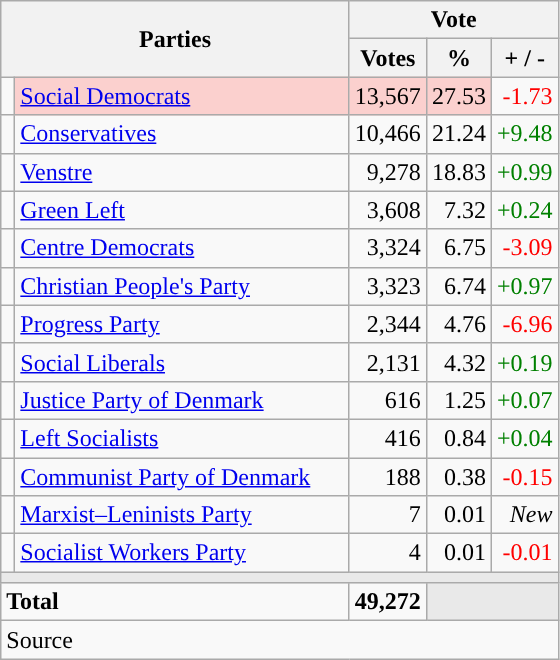<table class="wikitable" style="text-align:right;">
<tr>
<th style="text-align:centre;" rowspan="2" colspan="2" width="225">Parties</th>
<th colspan="3">Vote</th>
</tr>
<tr>
<th width="15">Votes</th>
<th width="15">%</th>
<th width="15">+ / -</th>
</tr>
<tr>
<td width="2" style="color:inherit;background:"></td>
<td bgcolor=#fbd0ce  align="left"><a href='#'>Social Democrats</a></td>
<td bgcolor=#fbd0ce>13,567</td>
<td bgcolor=#fbd0ce>27.53</td>
<td style=color:red;>-1.73</td>
</tr>
<tr>
<td width="2" style="color:inherit;background:"></td>
<td align="left"><a href='#'>Conservatives</a></td>
<td>10,466</td>
<td>21.24</td>
<td style=color:green;>+9.48</td>
</tr>
<tr>
<td width="2" style="color:inherit;background:"></td>
<td align="left"><a href='#'>Venstre</a></td>
<td>9,278</td>
<td>18.83</td>
<td style=color:green;>+0.99</td>
</tr>
<tr>
<td width="2" style="color:inherit;background:"></td>
<td align="left"><a href='#'>Green Left</a></td>
<td>3,608</td>
<td>7.32</td>
<td style=color:green;>+0.24</td>
</tr>
<tr>
<td width="2" style="color:inherit;background:"></td>
<td align="left"><a href='#'>Centre Democrats</a></td>
<td>3,324</td>
<td>6.75</td>
<td style=color:red;>-3.09</td>
</tr>
<tr>
<td width="2" style="color:inherit;background:"></td>
<td align="left"><a href='#'>Christian People's Party</a></td>
<td>3,323</td>
<td>6.74</td>
<td style=color:green;>+0.97</td>
</tr>
<tr>
<td width="2" style="color:inherit;background:"></td>
<td align="left"><a href='#'>Progress Party</a></td>
<td>2,344</td>
<td>4.76</td>
<td style=color:red;>-6.96</td>
</tr>
<tr>
<td width="2" style="color:inherit;background:"></td>
<td align="left"><a href='#'>Social Liberals</a></td>
<td>2,131</td>
<td>4.32</td>
<td style=color:green;>+0.19</td>
</tr>
<tr>
<td width="2" style="color:inherit;background:"></td>
<td align="left"><a href='#'>Justice Party of Denmark</a></td>
<td>616</td>
<td>1.25</td>
<td style=color:green;>+0.07</td>
</tr>
<tr>
<td width="2" style="color:inherit;background:"></td>
<td align="left"><a href='#'>Left Socialists</a></td>
<td>416</td>
<td>0.84</td>
<td style=color:green;>+0.04</td>
</tr>
<tr>
<td width="2" style="color:inherit;background:"></td>
<td align="left"><a href='#'>Communist Party of Denmark</a></td>
<td>188</td>
<td>0.38</td>
<td style=color:red;>-0.15</td>
</tr>
<tr>
<td width="2" style="color:inherit;background:"></td>
<td align="left"><a href='#'>Marxist–Leninists Party</a></td>
<td>7</td>
<td>0.01</td>
<td><em>New</em></td>
</tr>
<tr>
<td width="2" style="color:inherit;background:"></td>
<td align="left"><a href='#'>Socialist Workers Party</a></td>
<td>4</td>
<td>0.01</td>
<td style=color:red;>-0.01</td>
</tr>
<tr>
<td colspan="7" bgcolor="#E9E9E9"></td>
</tr>
<tr>
<td align="left" colspan="2"><strong>Total</strong></td>
<td><strong>49,272</strong></td>
<td bgcolor="#E9E9E9" colspan="2"></td>
</tr>
<tr>
<td align="left" colspan="6">Source</td>
</tr>
</table>
